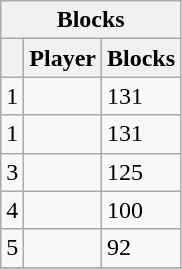<table class="wikitable">
<tr>
<th colspan="3">Blocks</th>
</tr>
<tr>
<th></th>
<th>Player</th>
<th>Blocks</th>
</tr>
<tr>
<td>1</td>
<td></td>
<td>131</td>
</tr>
<tr>
<td>1</td>
<td></td>
<td>131</td>
</tr>
<tr>
<td>3</td>
<td></td>
<td>125</td>
</tr>
<tr>
<td>4</td>
<td></td>
<td>100</td>
</tr>
<tr>
<td>5</td>
<td></td>
<td>92</td>
</tr>
<tr>
</tr>
</table>
